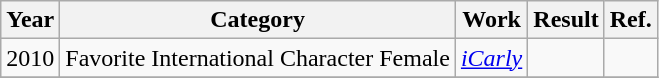<table class="wikitable">
<tr>
<th>Year</th>
<th>Category</th>
<th>Work</th>
<th>Result</th>
<th>Ref.</th>
</tr>
<tr>
<td>2010</td>
<td>Favorite International Character Female</td>
<td><em><a href='#'>iCarly</a></em></td>
<td></td>
<td></td>
</tr>
<tr>
</tr>
</table>
